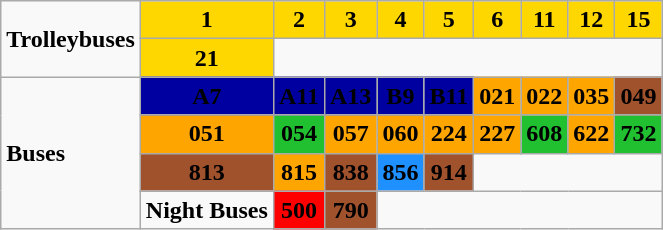<table class="wikitable">
<tr>
<td rowspan=2><strong>Trolleybuses</strong></td>
<td bgcolor="FF D7 00" align="center"><strong>1</strong></td>
<td bgcolor="FF D7 00" align="center"><strong>2</strong></td>
<td bgcolor="FF D7 00" align="center"><strong>3</strong></td>
<td bgcolor="FF D7 00" align="center"><strong>4</strong></td>
<td bgcolor="FF D7 00" align="center"><strong>5</strong></td>
<td bgcolor="FF D7 00" align="center"><strong>6</strong></td>
<td bgcolor="FF D7 00" align="center"><strong>11</strong></td>
<td bgcolor="FF D7 00" align="center"><strong>12</strong></td>
<td bgcolor="FF D7 00" align="center"><strong>15</strong></td>
</tr>
<tr>
<td bgcolor="FF D7 00" align="center"><strong>21</strong></td>
<td colspan=8></td>
</tr>
<tr>
<td rowspan=4><strong>Buses</strong></td>
<td bgcolor="#0000A0" align="center"><span><strong>A7</strong></span></td>
<td bgcolor="#0000A0" align="center"><span><strong>A11</strong></span></td>
<td bgcolor="#0000A0" align="center"><span><strong>A13</strong></span></td>
<td bgcolor="#0000A0" align="center"><span><strong>B9</strong></span></td>
<td bgcolor="#0000A0" align="center"><span><strong>B11</strong></span></td>
<td bgcolor="#FFA500" align="center"><span><strong>021</strong></span></td>
<td bgcolor="#FFA500" align="center"><span><strong>022</strong></span></td>
<td bgcolor="#FFA500" align="center"><span><strong>035</strong></span></td>
<td bgcolor="#A0522D" align="center"><span><strong>049</strong></span></td>
</tr>
<tr>
<td bgcolor="#FFA500" align="center"><span><strong>051</strong></span></td>
<td bgcolor="#20C030" align="center"><span><strong>054</strong></span></td>
<td bgcolor="#FFA500" align="center"><span><strong>057</strong></span></td>
<td bgcolor="#FFA500" align="center"><span><strong>060</strong></span></td>
<td bgcolor="#FFA500" align="center"><span><strong>224</strong></span></td>
<td bgcolor="#FFA500" align="center"><span><strong>227</strong></span></td>
<td bgcolor="#20C030" align="center"><span><strong>608</strong></span></td>
<td bgcolor="#FFA500" align="center"><span><strong>622</strong></span></td>
<td bgcolor="#20C030" align="center"><span><strong>732</strong></span></td>
</tr>
<tr>
<td bgcolor="#A0522D" align="center"><span><strong>813</strong></span></td>
<td bgcolor="#FFA500" align="center"><span><strong>815</strong></span></td>
<td bgcolor="#A0522D" align="center"><span><strong>838</strong></span></td>
<td bgcolor="#1E90FF" align="center"><span><strong>856</strong></span></td>
<td bgcolor="#A0522D" align="center"><span><strong>914</strong></span></td>
<td colspan=9></td>
</tr>
<tr>
<td><strong>Night Buses</strong></td>
<td bgcolor="#FF0000" align="center"><span><strong>500</strong></span></td>
<td bgcolor="#A0522D" align="center"><span><strong>790</strong></span></td>
</tr>
</table>
